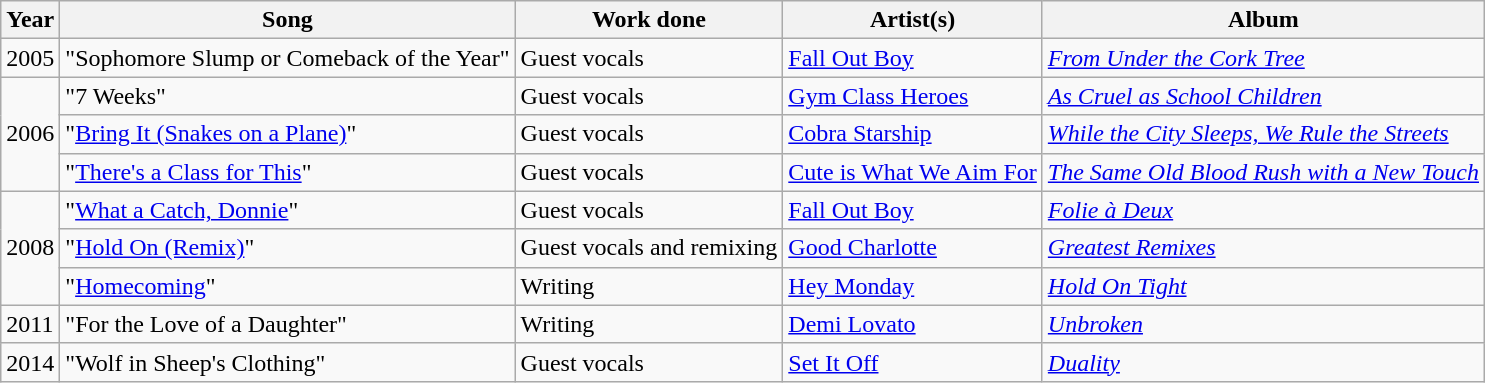<table class="wikitable">
<tr>
<th>Year</th>
<th>Song</th>
<th>Work done</th>
<th>Artist(s)</th>
<th>Album</th>
</tr>
<tr>
<td>2005</td>
<td>"Sophomore Slump or Comeback of the Year"</td>
<td>Guest vocals</td>
<td><a href='#'>Fall Out Boy</a></td>
<td><em><a href='#'>From Under the Cork Tree</a></em></td>
</tr>
<tr>
<td rowspan="3">2006</td>
<td>"7 Weeks"</td>
<td>Guest vocals</td>
<td><a href='#'>Gym Class Heroes</a></td>
<td><em><a href='#'>As Cruel as School Children</a></em></td>
</tr>
<tr>
<td>"<a href='#'>Bring It (Snakes on a Plane)</a>"</td>
<td>Guest vocals</td>
<td><a href='#'>Cobra Starship</a></td>
<td><em><a href='#'>While the City Sleeps, We Rule the Streets</a></em></td>
</tr>
<tr>
<td>"<a href='#'>There's a Class for This</a>"</td>
<td>Guest vocals</td>
<td><a href='#'>Cute is What We Aim For</a></td>
<td><em><a href='#'>The Same Old Blood Rush with a New Touch</a></em></td>
</tr>
<tr>
<td rowspan="3">2008</td>
<td>"<a href='#'>What a Catch, Donnie</a>"</td>
<td>Guest vocals</td>
<td><a href='#'>Fall Out Boy</a></td>
<td><em><a href='#'>Folie à Deux</a></em></td>
</tr>
<tr>
<td>"<a href='#'>Hold On (Remix)</a>"</td>
<td>Guest vocals and remixing</td>
<td><a href='#'>Good Charlotte</a></td>
<td><em><a href='#'>Greatest Remixes</a></em></td>
</tr>
<tr>
<td>"<a href='#'>Homecoming</a>"</td>
<td>Writing</td>
<td><a href='#'>Hey Monday</a></td>
<td><em><a href='#'>Hold On Tight</a></em></td>
</tr>
<tr>
<td>2011</td>
<td>"For the Love of a Daughter"</td>
<td>Writing</td>
<td><a href='#'>Demi Lovato</a></td>
<td><em><a href='#'>Unbroken</a></em></td>
</tr>
<tr>
<td>2014</td>
<td>"Wolf in Sheep's Clothing"</td>
<td>Guest vocals</td>
<td><a href='#'>Set It Off</a></td>
<td><em><a href='#'>Duality</a></em></td>
</tr>
</table>
